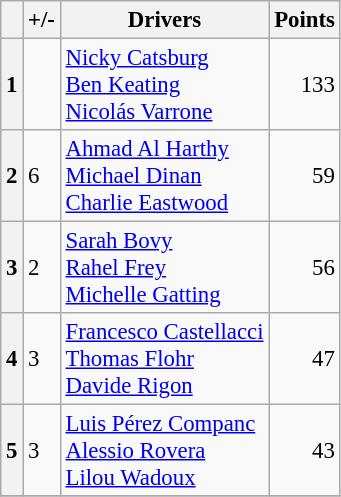<table class="wikitable" style="font-size:95%;">
<tr>
<th scope="col"></th>
<th scope="col">+/-</th>
<th scope="col">Drivers</th>
<th scope="col">Points</th>
</tr>
<tr>
<th align="center">1</th>
<td align="left"></td>
<td> <a href='#'>Nicky Catsburg</a><br> <a href='#'>Ben Keating</a><br> <a href='#'>Nicolás Varrone</a></td>
<td align="right">133</td>
</tr>
<tr>
<th align="center">2</th>
<td align="left"> 6</td>
<td> <a href='#'>Ahmad Al Harthy</a><br> <a href='#'>Michael Dinan</a><br> <a href='#'>Charlie Eastwood</a></td>
<td align="right">59</td>
</tr>
<tr>
<th align="center">3</th>
<td align="left"> 2</td>
<td> <a href='#'>Sarah Bovy</a><br> <a href='#'>Rahel Frey</a><br> <a href='#'>Michelle Gatting</a></td>
<td align="right">56</td>
</tr>
<tr>
<th align="center">4</th>
<td align="left"> 3</td>
<td> <a href='#'>Francesco Castellacci</a><br> <a href='#'>Thomas Flohr</a><br> <a href='#'>Davide Rigon</a></td>
<td align="right">47</td>
</tr>
<tr>
<th align="center">5</th>
<td align="left"> 3</td>
<td> <a href='#'>Luis Pérez Companc</a><br> <a href='#'>Alessio Rovera</a><br> <a href='#'>Lilou Wadoux</a></td>
<td align="right">43</td>
</tr>
<tr>
</tr>
</table>
